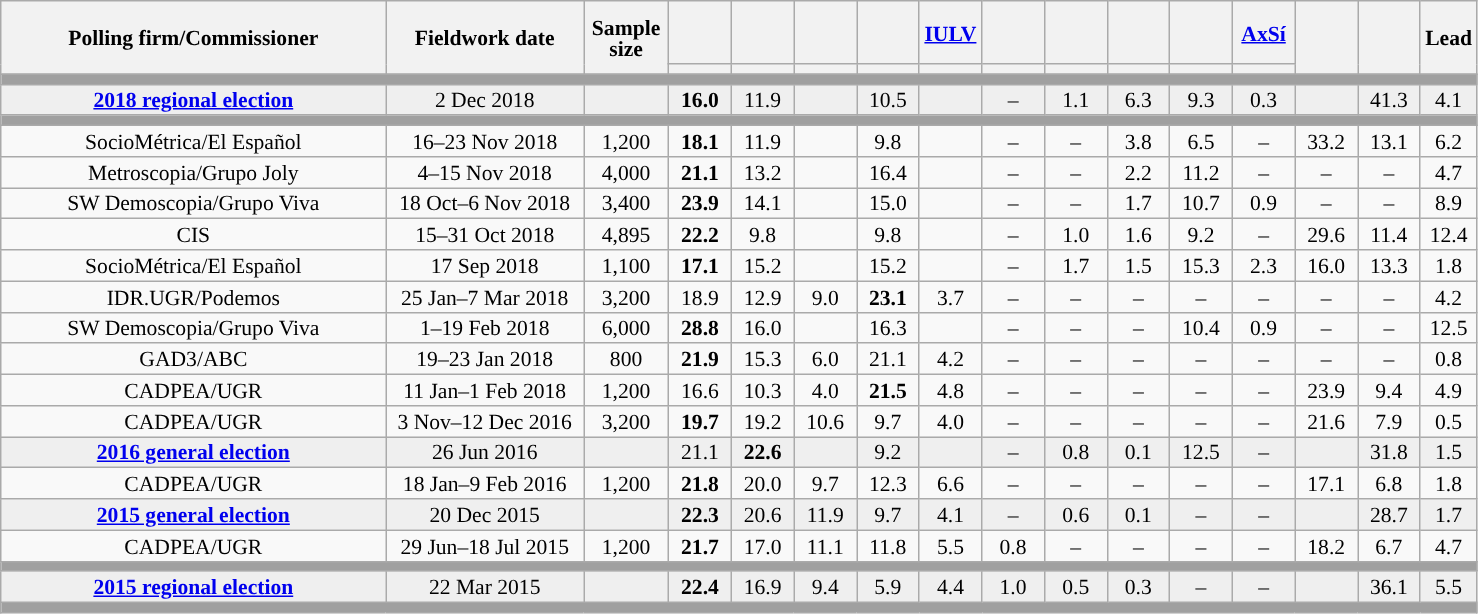<table class="wikitable collapsible collapsed" style="text-align:center; font-size:90%; line-height:14px;">
<tr style="height:42px;">
<th style="width:250px;" rowspan="2">Polling firm/Commissioner</th>
<th style="width:125px;" rowspan="2">Fieldwork date</th>
<th style="width:50px;" rowspan="2">Sample size</th>
<th style="width:35px;"></th>
<th style="width:35px;"></th>
<th style="width:35px;"></th>
<th style="width:35px;"></th>
<th style="width:35px;"><a href='#'>IULV</a></th>
<th style="width:35px;"></th>
<th style="width:35px;"></th>
<th style="width:35px;"></th>
<th style="width:35px;"></th>
<th style="width:35px;"><a href='#'>AxSí</a></th>
<th style="width:35px;" rowspan="2"></th>
<th style="width:35px;" rowspan="2"></th>
<th style="width:30px;" rowspan="2">Lead</th>
</tr>
<tr>
<th style="color:inherit;background:"></th>
<th style="color:inherit;background:"></th>
<th style="color:inherit;background:"></th>
<th style="color:inherit;background:"></th>
<th style="color:inherit;background:"></th>
<th style="color:inherit;background:"></th>
<th style="color:inherit;background:"></th>
<th style="color:inherit;background:"></th>
<th style="color:inherit;background:"></th>
<th style="color:inherit;background:"></th>
</tr>
<tr>
<td colspan="16" style="background:#A0A0A0"></td>
</tr>
<tr style="background:#EFEFEF;">
<td><strong><a href='#'>2018 regional election</a></strong></td>
<td>2 Dec 2018</td>
<td></td>
<td><strong>16.0</strong></td>
<td>11.9</td>
<td></td>
<td>10.5</td>
<td></td>
<td>–</td>
<td>1.1</td>
<td>6.3</td>
<td>9.3</td>
<td>0.3</td>
<td></td>
<td>41.3</td>
<td style="background:">4.1</td>
</tr>
<tr>
<td colspan="16" style="background:#A0A0A0"></td>
</tr>
<tr>
<td>SocioMétrica/El Español</td>
<td>16–23 Nov 2018</td>
<td>1,200</td>
<td><strong>18.1</strong></td>
<td>11.9</td>
<td></td>
<td>9.8</td>
<td></td>
<td>–</td>
<td>–</td>
<td>3.8</td>
<td>6.5</td>
<td>–</td>
<td>33.2</td>
<td>13.1</td>
<td style="background:">6.2</td>
</tr>
<tr>
<td>Metroscopia/Grupo Joly</td>
<td>4–15 Nov 2018</td>
<td>4,000</td>
<td><strong>21.1</strong></td>
<td>13.2</td>
<td></td>
<td>16.4</td>
<td></td>
<td>–</td>
<td>–</td>
<td>2.2</td>
<td>11.2</td>
<td>–</td>
<td>–</td>
<td>–</td>
<td style="background:">4.7</td>
</tr>
<tr>
<td>SW Demoscopia/Grupo Viva</td>
<td>18 Oct–6 Nov 2018</td>
<td>3,400</td>
<td><strong>23.9</strong></td>
<td>14.1</td>
<td></td>
<td>15.0</td>
<td></td>
<td>–</td>
<td>–</td>
<td>1.7</td>
<td>10.7</td>
<td>0.9</td>
<td>–</td>
<td>–</td>
<td style="background:">8.9</td>
</tr>
<tr>
<td>CIS</td>
<td>15–31 Oct 2018</td>
<td>4,895</td>
<td><strong>22.2</strong></td>
<td>9.8</td>
<td></td>
<td>9.8</td>
<td></td>
<td>–</td>
<td>1.0</td>
<td>1.6</td>
<td>9.2</td>
<td>–</td>
<td>29.6</td>
<td>11.4</td>
<td style="background:">12.4</td>
</tr>
<tr>
<td>SocioMétrica/El Español</td>
<td>17 Sep 2018</td>
<td>1,100</td>
<td><strong>17.1</strong></td>
<td>15.2</td>
<td></td>
<td>15.2</td>
<td></td>
<td>–</td>
<td>1.7</td>
<td>1.5</td>
<td>15.3</td>
<td>2.3</td>
<td>16.0</td>
<td>13.3</td>
<td style="background:">1.8</td>
</tr>
<tr>
<td>IDR.UGR/Podemos</td>
<td>25 Jan–7 Mar 2018</td>
<td>3,200</td>
<td>18.9</td>
<td>12.9</td>
<td>9.0</td>
<td><strong>23.1</strong></td>
<td>3.7</td>
<td>–</td>
<td>–</td>
<td>–</td>
<td>–</td>
<td>–</td>
<td>–</td>
<td>–</td>
<td style="background:">4.2</td>
</tr>
<tr>
<td>SW Demoscopia/Grupo Viva</td>
<td>1–19 Feb 2018</td>
<td>6,000</td>
<td><strong>28.8</strong></td>
<td>16.0</td>
<td></td>
<td>16.3</td>
<td></td>
<td>–</td>
<td>–</td>
<td>–</td>
<td>10.4</td>
<td>0.9</td>
<td>–</td>
<td>–</td>
<td style="background:">12.5</td>
</tr>
<tr>
<td>GAD3/ABC</td>
<td>19–23 Jan 2018</td>
<td>800</td>
<td><strong>21.9</strong></td>
<td>15.3</td>
<td>6.0</td>
<td>21.1</td>
<td>4.2</td>
<td>–</td>
<td>–</td>
<td>–</td>
<td>–</td>
<td>–</td>
<td>–</td>
<td>–</td>
<td style="background:">0.8</td>
</tr>
<tr>
<td>CADPEA/UGR</td>
<td>11 Jan–1 Feb 2018</td>
<td>1,200</td>
<td>16.6</td>
<td>10.3</td>
<td>4.0</td>
<td><strong>21.5</strong></td>
<td>4.8</td>
<td>–</td>
<td>–</td>
<td>–</td>
<td>–</td>
<td>–</td>
<td>23.9</td>
<td>9.4</td>
<td style="background:">4.9</td>
</tr>
<tr>
<td>CADPEA/UGR</td>
<td>3 Nov–12 Dec 2016</td>
<td>3,200</td>
<td><strong>19.7</strong></td>
<td>19.2</td>
<td>10.6</td>
<td>9.7</td>
<td>4.0</td>
<td>–</td>
<td>–</td>
<td>–</td>
<td>–</td>
<td>–</td>
<td>21.6</td>
<td>7.9</td>
<td style="background:">0.5</td>
</tr>
<tr style="background:#EFEFEF;">
<td><strong><a href='#'>2016 general election</a></strong></td>
<td>26 Jun 2016</td>
<td></td>
<td>21.1</td>
<td><strong>22.6</strong></td>
<td></td>
<td>9.2</td>
<td></td>
<td>–</td>
<td>0.8</td>
<td>0.1</td>
<td>12.5</td>
<td>–</td>
<td></td>
<td>31.8</td>
<td style="background:">1.5</td>
</tr>
<tr>
<td>CADPEA/UGR</td>
<td>18 Jan–9 Feb 2016</td>
<td>1,200</td>
<td><strong>21.8</strong></td>
<td>20.0</td>
<td>9.7</td>
<td>12.3</td>
<td>6.6</td>
<td>–</td>
<td>–</td>
<td>–</td>
<td>–</td>
<td>–</td>
<td>17.1</td>
<td>6.8</td>
<td style="background:">1.8</td>
</tr>
<tr style="background:#EFEFEF;">
<td><strong><a href='#'>2015 general election</a></strong></td>
<td>20 Dec 2015</td>
<td></td>
<td><strong>22.3</strong></td>
<td>20.6</td>
<td>11.9</td>
<td>9.7</td>
<td>4.1</td>
<td>–</td>
<td>0.6</td>
<td>0.1</td>
<td>–</td>
<td>–</td>
<td></td>
<td>28.7</td>
<td style="background:">1.7</td>
</tr>
<tr>
<td>CADPEA/UGR</td>
<td>29 Jun–18 Jul 2015</td>
<td>1,200</td>
<td><strong>21.7</strong></td>
<td>17.0</td>
<td>11.1</td>
<td>11.8</td>
<td>5.5</td>
<td>0.8</td>
<td>–</td>
<td>–</td>
<td>–</td>
<td>–</td>
<td>18.2</td>
<td>6.7</td>
<td style="background:">4.7</td>
</tr>
<tr>
<td colspan="16" style="background:#A0A0A0"></td>
</tr>
<tr style="background:#EFEFEF;">
<td><strong><a href='#'>2015 regional election</a></strong></td>
<td>22 Mar 2015</td>
<td></td>
<td><strong>22.4</strong></td>
<td>16.9</td>
<td>9.4</td>
<td>5.9</td>
<td>4.4</td>
<td>1.0</td>
<td>0.5</td>
<td>0.3</td>
<td>–</td>
<td>–</td>
<td></td>
<td>36.1</td>
<td style="background:">5.5</td>
</tr>
<tr>
<td colspan="16" style="background:#A0A0A0"></td>
</tr>
</table>
